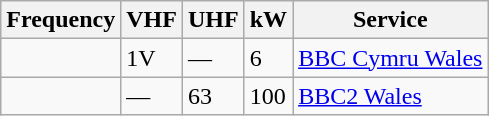<table class="wikitable sortable">
<tr>
<th>Frequency</th>
<th>VHF</th>
<th>UHF</th>
<th>kW</th>
<th>Service</th>
</tr>
<tr>
<td></td>
<td>1V</td>
<td>—</td>
<td>6</td>
<td><a href='#'>BBC Cymru Wales</a></td>
</tr>
<tr>
<td></td>
<td>—</td>
<td>63</td>
<td>100</td>
<td><a href='#'>BBC2 Wales</a></td>
</tr>
</table>
